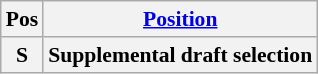<table class="wikitable" style="font-size:90%;">
<tr>
<th>Pos</th>
<th><a href='#'>Position</a></th>
</tr>
<tr>
<th>S</th>
<th>Supplemental draft selection</th>
</tr>
</table>
